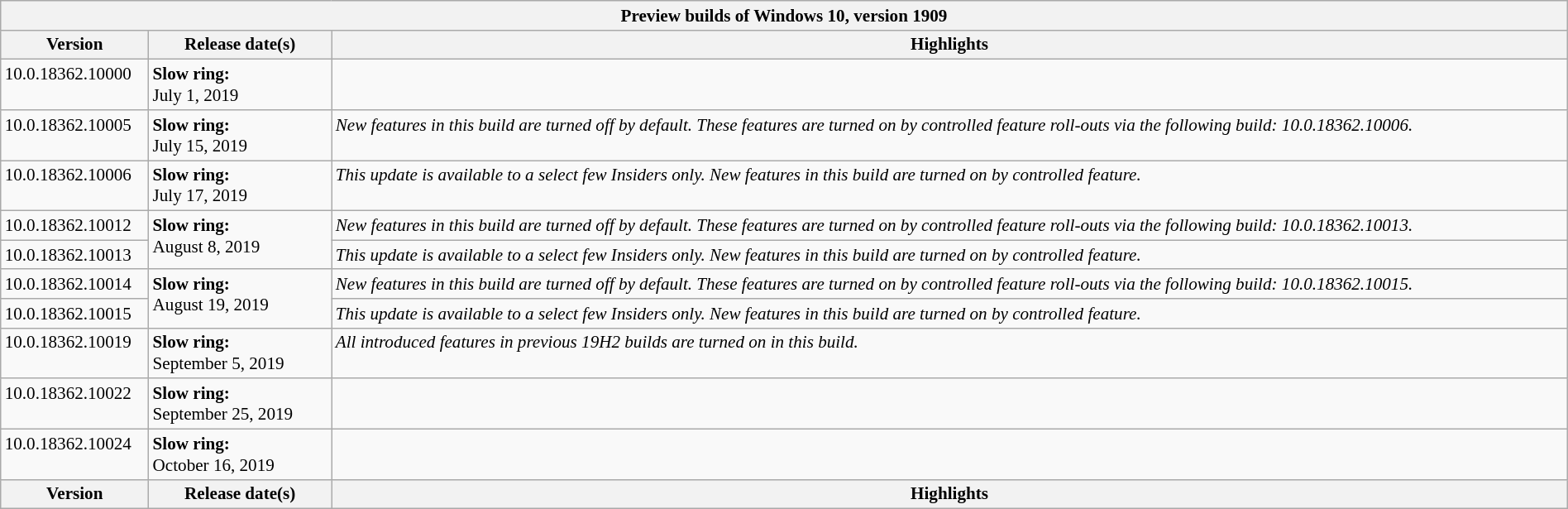<table class="wikitable mw-collapsible mw-collapsed" style=width:100%;font-size:88%>
<tr>
<th colspan=3 style=text-align:center>Preview builds of Windows 10, version 1909</th>
</tr>
<tr>
<th scope=col style=width:8em;text-align:center>Version</th>
<th scope=col style=width:10em;text-align:center>Release date(s)</th>
<th scope=col style=text-align:center>Highlights</th>
</tr>
<tr valign=top>
<td>10.0.18362.10000<br></td>
<td><strong>Slow ring:</strong><br>July 1, 2019</td>
<td></td>
</tr>
<tr valign=top>
<td>10.0.18362.10005<br></td>
<td><strong>Slow ring:</strong><br>July 15, 2019</td>
<td><em>New features in this build are turned off by default. These features are turned on by controlled feature roll-outs via the following build: 10.0.18362.10006.</em></td>
</tr>
<tr valign=top>
<td>10.0.18362.10006<br></td>
<td><strong>Slow ring:</strong><br>July 17, 2019</td>
<td><em>This update is available to a select few Insiders only. New features in this build are turned on by controlled feature.</em></td>
</tr>
<tr valign=top>
<td>10.0.18362.10012<br></td>
<td rowspan=2><strong>Slow ring:</strong><br>August 8, 2019</td>
<td><em>New features in this build are turned off by default. These features are turned on by controlled feature roll-outs via the following build: 10.0.18362.10013.</em></td>
</tr>
<tr valign=top>
<td>10.0.18362.10013<br></td>
<td><em>This update is available to a select few Insiders only. New features in this build are turned on by controlled feature.</em></td>
</tr>
<tr valign=top>
<td>10.0.18362.10014<br></td>
<td rowspan=2><strong>Slow ring:</strong><br>August 19, 2019</td>
<td><em>New features in this build are turned off by default. These features are turned on by controlled feature roll-outs via the following build: 10.0.18362.10015.</em></td>
</tr>
<tr valign=top>
<td>10.0.18362.10015<br></td>
<td><em>This update is available to a select few Insiders only. New features in this build are turned on by controlled feature.</em></td>
</tr>
<tr valign=top>
<td>10.0.18362.10019<br></td>
<td><strong>Slow ring:</strong><br>September 5, 2019</td>
<td><em>All introduced features in previous 19H2 builds are turned on in this build.</em></td>
</tr>
<tr valign=top>
<td>10.0.18362.10022<br></td>
<td><strong>Slow ring:</strong><br>September 25, 2019</td>
<td></td>
</tr>
<tr valign=top>
<td>10.0.18362.10024<br></td>
<td><strong>Slow ring:</strong><br>October 16, 2019</td>
<td></td>
</tr>
<tr>
<th>Version</th>
<th>Release date(s)</th>
<th>Highlights</th>
</tr>
</table>
